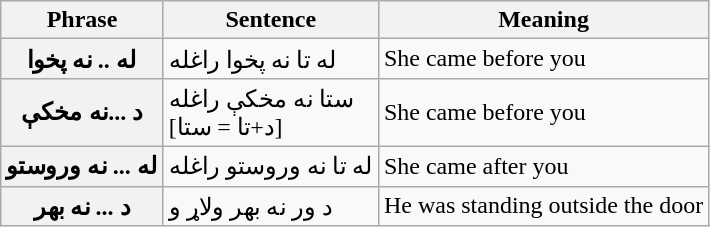<table class="wikitable">
<tr>
<th>Phrase</th>
<th>Sentence</th>
<th>Meaning</th>
</tr>
<tr>
<th>له .. نه پخوا</th>
<td>له تا نه پخوا راغله</td>
<td>She came before you</td>
</tr>
<tr>
<th>د ...نه مخکې</th>
<td>ستا نه مخکې راغله<br>[د+تا = ستا]</td>
<td>She came before you</td>
</tr>
<tr>
<th>له ... نه وروستو</th>
<td>له تا نه وروستو راغله</td>
<td>She came after you</td>
</tr>
<tr>
<th>د ... نه بهر</th>
<td>د ور نه بهر ولاړ و</td>
<td>He was standing outside the door</td>
</tr>
</table>
